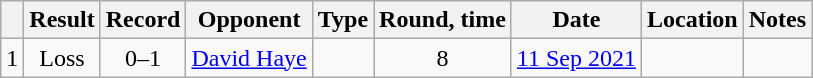<table class="wikitable" style="text-align:center">
<tr>
<th></th>
<th>Result</th>
<th>Record</th>
<th>Opponent</th>
<th>Type</th>
<th>Round, time</th>
<th>Date</th>
<th>Location</th>
<th>Notes</th>
</tr>
<tr>
<td>1</td>
<td>Loss</td>
<td>0–1</td>
<td style="text-align:left;"><a href='#'>David Haye</a></td>
<td></td>
<td>8</td>
<td><a href='#'>11 Sep 2021</a></td>
<td style="text-align:left;"></td>
<td></td>
</tr>
</table>
